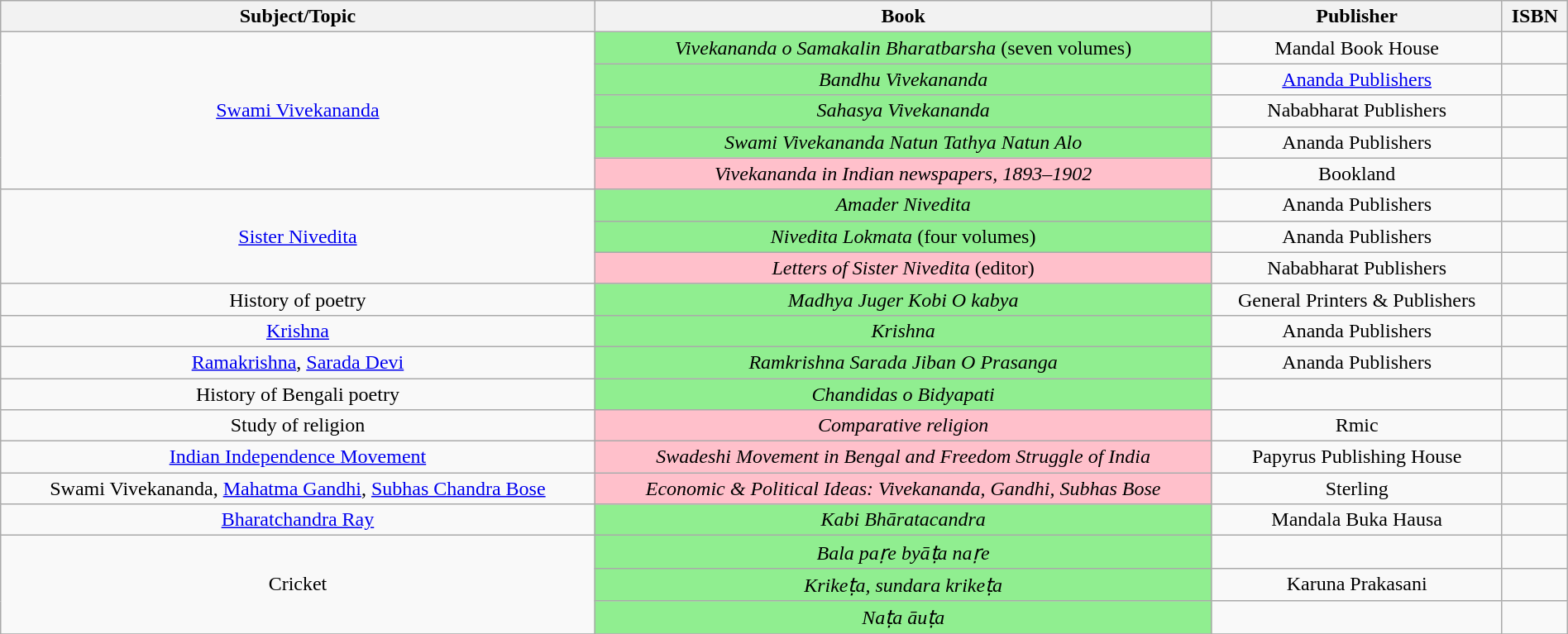<table class="wikitable" style="text-align:center; width:100%;">
<tr>
<th>Subject/Topic</th>
<th>Book</th>
<th>Publisher</th>
<th>ISBN</th>
</tr>
<tr>
<td rowspan="5" style="text-align:center;"><a href='#'>Swami Vivekananda</a></td>
<td style="background:lightgreen;"><em>Vivekananda o Samakalin Bharatbarsha</em> (seven volumes)</td>
<td>Mandal Book House</td>
<td></td>
</tr>
<tr>
<td style="background:lightgreen;"><em>Bandhu Vivekananda</em></td>
<td><a href='#'>Ananda Publishers</a></td>
<td></td>
</tr>
<tr>
<td style="background:lightgreen;"><em>Sahasya Vivekananda</em></td>
<td>Nababharat Publishers</td>
<td></td>
</tr>
<tr>
<td style="background:lightgreen;"><em>Swami Vivekananda Natun Tathya Natun Alo</em></td>
<td>Ananda Publishers</td>
<td></td>
</tr>
<tr>
<td style="background:pink;"><em>Vivekananda in Indian newspapers, 1893–1902</em></td>
<td>Bookland <br></td>
<td></td>
</tr>
<tr>
<td rowspan="3" style="text-align:center;"><a href='#'>Sister Nivedita</a></td>
<td style="background:lightgreen;"><em>Amader Nivedita</em></td>
<td>Ananda Publishers</td>
<td></td>
</tr>
<tr>
<td style="background:lightgreen;"><em>Nivedita Lokmata</em> (four volumes)</td>
<td>Ananda Publishers</td>
<td><br></td>
</tr>
<tr>
<td style="background:pink;"><em>Letters of Sister Nivedita</em> (editor)</td>
<td>Nababharat Publishers</td>
<td></td>
</tr>
<tr>
<td>History of poetry</td>
<td style="background:lightgreen;"><em>Madhya Juger Kobi O kabya</em></td>
<td>General Printers & Publishers</td>
<td></td>
</tr>
<tr>
<td><a href='#'>Krishna</a></td>
<td style="background:lightgreen;"><em>Krishna</em></td>
<td>Ananda Publishers</td>
<td></td>
</tr>
<tr>
<td><a href='#'>Ramakrishna</a>, <a href='#'>Sarada Devi</a></td>
<td style="background:lightgreen;"><em>Ramkrishna Sarada Jiban O Prasanga</em></td>
<td>Ananda Publishers</td>
<td></td>
</tr>
<tr>
<td>History of Bengali poetry</td>
<td style="background:lightgreen;"><em>Chandidas o Bidyapati</em></td>
<td></td>
<td></td>
</tr>
<tr>
<td>Study of religion</td>
<td style="background:pink;"><em>Comparative religion</em></td>
<td>Rmic</td>
<td></td>
</tr>
<tr>
<td><a href='#'>Indian Independence Movement</a></td>
<td style="background:pink;"><em>Swadeshi Movement in Bengal and Freedom Struggle of India</em></td>
<td>Papyrus Publishing House</td>
<td></td>
</tr>
<tr>
<td>Swami Vivekananda, <a href='#'>Mahatma Gandhi</a>, <a href='#'>Subhas Chandra Bose</a></td>
<td style="background:pink;"><em>Economic & Political Ideas: Vivekananda, Gandhi, Subhas Bose</em></td>
<td>Sterling</td>
<td></td>
</tr>
<tr>
<td><a href='#'>Bharatchandra Ray</a></td>
<td style="background:lightgreen;"><em>Kabi Bhāratacandra</em></td>
<td>Mandala Buka Hausa</td>
<td></td>
</tr>
<tr>
<td rowspan="3">Cricket</td>
<td style="background:lightgreen;"><em>Bala paṛe byāṭa naṛe</em></td>
<td></td>
<td></td>
</tr>
<tr>
<td style="background:lightgreen;"><em>Krikeṭa, sundara krikeṭa</em></td>
<td>Karuna Prakasani</td>
<td></td>
</tr>
<tr>
<td style="background:lightgreen;"><em>Naṭa āuṭa</em></td>
<td></td>
<td></td>
</tr>
<tr>
</tr>
</table>
